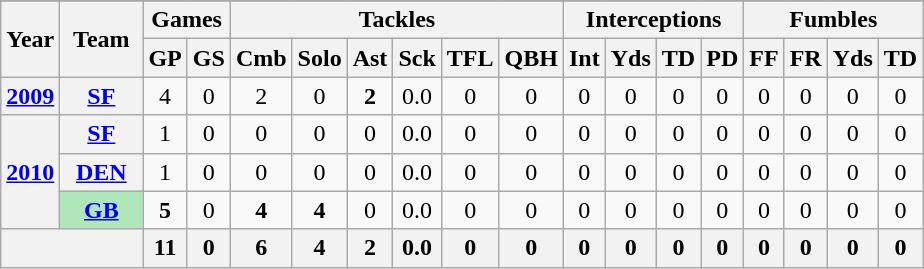<table class="wikitable" style="text-align:center;">
<tr>
</tr>
<tr>
<th rowspan="2">Year</th>
<th rowspan="2">Team</th>
<th colspan="2">Games</th>
<th colspan="6">Tackles</th>
<th colspan="4">Interceptions</th>
<th colspan="4">Fumbles</th>
</tr>
<tr>
<th>GP</th>
<th>GS</th>
<th>Cmb</th>
<th>Solo</th>
<th>Ast</th>
<th>Sck</th>
<th>TFL</th>
<th>QBH</th>
<th>Int</th>
<th>Yds</th>
<th>TD</th>
<th>PD</th>
<th>FF</th>
<th>FR</th>
<th>Yds</th>
<th>TD</th>
</tr>
<tr>
<th><a href='#'>2009</a></th>
<th><a href='#'>SF</a></th>
<td>4</td>
<td>0</td>
<td>2</td>
<td>0</td>
<td><strong>2</strong></td>
<td>0.0</td>
<td>0</td>
<td>0</td>
<td>0</td>
<td>0</td>
<td>0</td>
<td>0</td>
<td>0</td>
<td>0</td>
<td>0</td>
<td>0</td>
</tr>
<tr>
<th rowspan="3"><a href='#'>2010</a></th>
<th><a href='#'>SF</a></th>
<td>1</td>
<td>0</td>
<td>0</td>
<td>0</td>
<td>0</td>
<td>0.0</td>
<td>0</td>
<td>0</td>
<td>0</td>
<td>0</td>
<td>0</td>
<td>0</td>
<td>0</td>
<td>0</td>
<td>0</td>
<td>0</td>
</tr>
<tr>
<th><a href='#'>DEN</a></th>
<td>1</td>
<td>0</td>
<td>0</td>
<td>0</td>
<td>0</td>
<td>0.0</td>
<td>0</td>
<td>0</td>
<td>0</td>
<td>0</td>
<td>0</td>
<td>0</td>
<td>0</td>
<td>0</td>
<td>0</td>
<td>0</td>
</tr>
<tr>
<th style="background:#afe6ba; width:3em;"><a href='#'>GB</a></th>
<td><strong>5</strong></td>
<td>0</td>
<td><strong>4</strong></td>
<td><strong>4</strong></td>
<td>0</td>
<td>0.0</td>
<td>0</td>
<td>0</td>
<td>0</td>
<td>0</td>
<td>0</td>
<td>0</td>
<td>0</td>
<td>0</td>
<td>0</td>
<td>0</td>
</tr>
<tr>
<th colspan="2"></th>
<th>11</th>
<th>0</th>
<th>6</th>
<th>4</th>
<th>2</th>
<th>0.0</th>
<th>0</th>
<th>0</th>
<th>0</th>
<th>0</th>
<th>0</th>
<th>0</th>
<th>0</th>
<th>0</th>
<th>0</th>
<th>0</th>
</tr>
</table>
